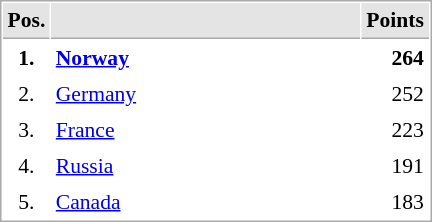<table cellspacing="1" cellpadding="3" style="border:1px solid #AAAAAA;font-size:90%">
<tr bgcolor="#E4E4E4">
<th style="border-bottom:1px solid #AAAAAA" width=10>Pos.</th>
<th style="border-bottom:1px solid #AAAAAA" width=200></th>
<th style="border-bottom:1px solid #AAAAAA" width=20>Points</th>
</tr>
<tr>
<td align="center"><strong>1.</strong></td>
<td> <strong><a href='#'>Norway </a></strong></td>
<td align="right"><strong>264</strong></td>
</tr>
<tr>
<td align="center">2.</td>
<td> <a href='#'>Germany</a></td>
<td align="right">252</td>
</tr>
<tr>
<td align="center">3.</td>
<td> <a href='#'>France</a></td>
<td align="right">223</td>
</tr>
<tr>
<td align="center">4.</td>
<td> <a href='#'>Russia</a></td>
<td align="right">191</td>
</tr>
<tr>
<td align="center">5.</td>
<td> <a href='#'>Canada</a></td>
<td align="right">183</td>
</tr>
</table>
